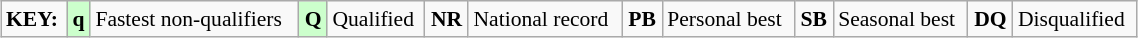<table class="wikitable" style="margin:0.5em auto; font-size:90%;position:relative;" width=60%>
<tr>
<td><strong>KEY:</strong></td>
<td bgcolor=ccffcc align=center><strong>q</strong></td>
<td>Fastest non-qualifiers</td>
<td bgcolor=ccffcc align=center><strong>Q</strong></td>
<td>Qualified</td>
<td align=center><strong>NR</strong></td>
<td>National record</td>
<td align=center><strong>PB</strong></td>
<td>Personal best</td>
<td align=center><strong>SB</strong></td>
<td>Seasonal best</td>
<td align=center><strong>DQ</strong></td>
<td>Disqualified</td>
</tr>
</table>
